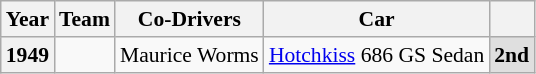<table class="wikitable" style="text-align:center; font-size:90%">
<tr>
<th>Year</th>
<th>Team</th>
<th>Co-Drivers</th>
<th>Car</th>
<th></th>
</tr>
<tr>
<th>1949</th>
<td></td>
<td align="left"> Maurice Worms</td>
<td align="left"><a href='#'>Hotchkiss</a> 686 GS Sedan</td>
<td style="background:#dfdfdf;"><strong>2nd</strong></td>
</tr>
</table>
